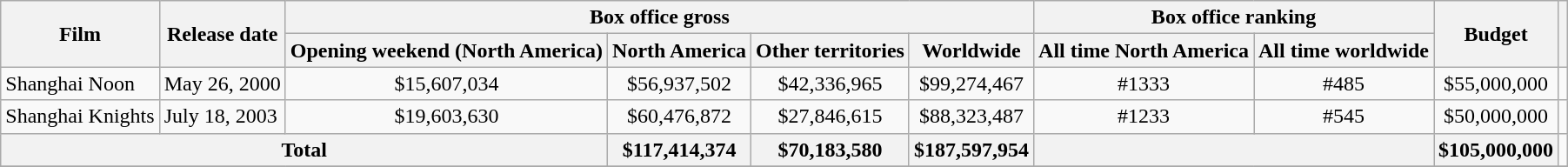<table class="wikitable plainrowheaders" style="text-align: center;">
<tr>
<th rowspan="2">Film</th>
<th rowspan="2">Release date</th>
<th colspan="4">Box office gross</th>
<th colspan="2">Box office ranking</th>
<th rowspan="2">Budget</th>
<th rowspan="2"></th>
</tr>
<tr>
<th>Opening weekend (North America)</th>
<th>North America</th>
<th>Other territories</th>
<th>Worldwide</th>
<th>All time North America</th>
<th>All time worldwide</th>
</tr>
<tr>
<td style="text-align:left">Shanghai Noon</td>
<td style="text-align:left">May 26, 2000</td>
<td>$15,607,034</td>
<td>$56,937,502</td>
<td>$42,336,965</td>
<td>$99,274,467</td>
<td>#1333</td>
<td>#485</td>
<td>$55,000,000</td>
<td></td>
</tr>
<tr>
<td style="text-align:left">Shanghai Knights</td>
<td style="text-align:left">July 18, 2003</td>
<td>$19,603,630</td>
<td>$60,476,872</td>
<td>$27,846,615</td>
<td>$88,323,487</td>
<td>#1233</td>
<td>#545</td>
<td>$50,000,000</td>
<td></td>
</tr>
<tr>
<th colspan="3">Total</th>
<th>$117,414,374</th>
<th>$70,183,580</th>
<th>$187,597,954</th>
<th colspan="2"></th>
<th>$105,000,000</th>
<td></td>
</tr>
<tr>
</tr>
</table>
